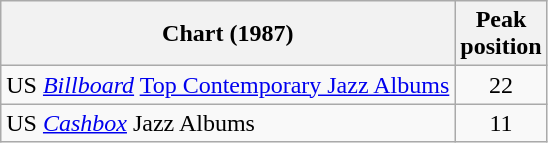<table class="wikitable">
<tr>
<th>Chart (1987)</th>
<th>Peak<br>position</th>
</tr>
<tr>
<td>US <em><a href='#'>Billboard</a></em> <a href='#'>Top Contemporary Jazz Albums</a></td>
<td align="center">22</td>
</tr>
<tr>
<td>US <em><a href='#'>Cashbox</a></em> Jazz Albums</td>
<td align="center">11</td>
</tr>
</table>
